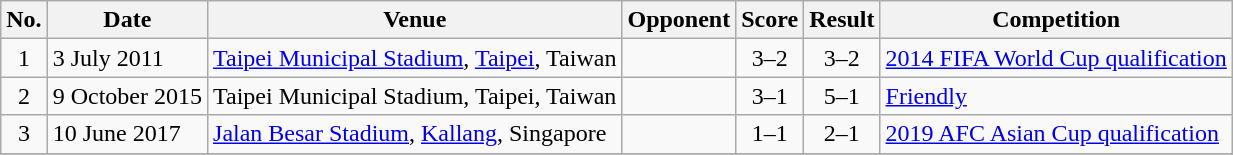<table class="wikitable sortable">
<tr>
<th scope="col">No.</th>
<th scope="col">Date</th>
<th scope="col">Venue</th>
<th scope="col">Opponent</th>
<th scope="col">Score</th>
<th scope="col">Result</th>
<th scope="col">Competition</th>
</tr>
<tr>
<td align="center">1</td>
<td>3 July 2011</td>
<td><a href='#'>Taipei Municipal Stadium</a>, <a href='#'>Taipei</a>, Taiwan</td>
<td></td>
<td align="center">3–2</td>
<td align="center">3–2</td>
<td><a href='#'>2014 FIFA World Cup qualification</a></td>
</tr>
<tr>
<td align="center">2</td>
<td>9 October 2015</td>
<td>Taipei Municipal Stadium, Taipei, Taiwan</td>
<td></td>
<td align="center">3–1</td>
<td align="center">5–1</td>
<td><a href='#'>Friendly</a></td>
</tr>
<tr>
<td align="center">3</td>
<td>10 June 2017</td>
<td><a href='#'>Jalan Besar Stadium</a>, <a href='#'>Kallang</a>, Singapore</td>
<td></td>
<td align="center">1–1</td>
<td align="center">2–1</td>
<td><a href='#'>2019 AFC Asian Cup qualification</a></td>
</tr>
<tr>
</tr>
</table>
